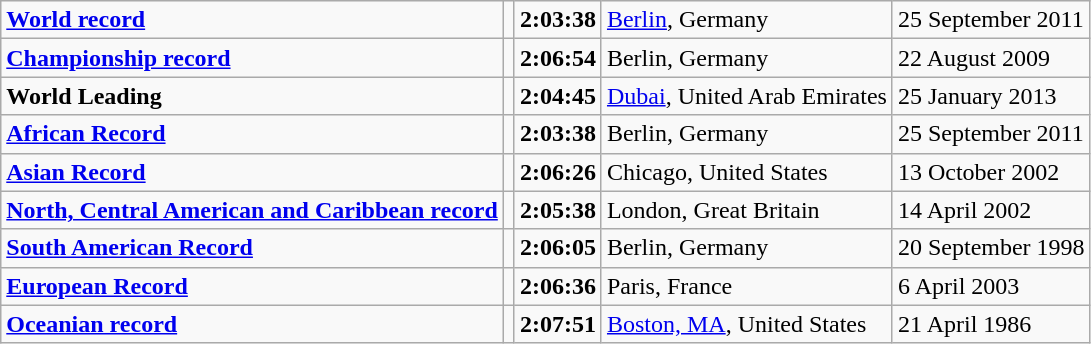<table class="wikitable">
<tr>
<td><strong><a href='#'>World record</a></strong></td>
<td></td>
<td><strong>2:03:38</strong></td>
<td><a href='#'>Berlin</a>, Germany</td>
<td>25 September 2011</td>
</tr>
<tr>
<td><strong><a href='#'>Championship record</a></strong></td>
<td></td>
<td><strong>2:06:54</strong></td>
<td>Berlin, Germany</td>
<td>22 August 2009</td>
</tr>
<tr>
<td><strong>World Leading</strong></td>
<td></td>
<td><strong>2:04:45</strong></td>
<td><a href='#'>Dubai</a>, United Arab Emirates</td>
<td>25 January 2013</td>
</tr>
<tr>
<td><strong><a href='#'>African Record</a></strong></td>
<td></td>
<td><strong>2:03:38</strong></td>
<td>Berlin, Germany</td>
<td>25 September 2011</td>
</tr>
<tr>
<td><strong><a href='#'>Asian Record</a></strong></td>
<td></td>
<td><strong>2:06:26</strong></td>
<td>Chicago, United States</td>
<td>13 October 2002</td>
</tr>
<tr>
<td><strong><a href='#'>North, Central American and Caribbean record</a></strong></td>
<td></td>
<td><strong>2:05:38</strong></td>
<td>London, Great Britain</td>
<td>14 April 2002</td>
</tr>
<tr>
<td><strong><a href='#'>South American Record</a></strong></td>
<td></td>
<td><strong>2:06:05</strong></td>
<td>Berlin, Germany</td>
<td>20 September 1998</td>
</tr>
<tr>
<td><strong><a href='#'>European Record</a></strong></td>
<td></td>
<td><strong>2:06:36</strong></td>
<td>Paris, France</td>
<td>6 April 2003</td>
</tr>
<tr>
<td><strong><a href='#'>Oceanian record</a></strong></td>
<td></td>
<td><strong>2:07:51</strong></td>
<td><a href='#'>Boston, MA</a>, United States</td>
<td>21 April 1986</td>
</tr>
</table>
